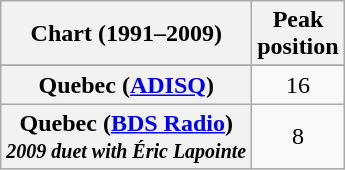<table class="wikitable sortable plainrowheaders" style="text-align:center">
<tr>
<th scope="col">Chart (1991–2009)</th>
<th scope="col">Peak<br>position</th>
</tr>
<tr>
</tr>
<tr>
</tr>
<tr>
<th scope="row">Quebec (<a href='#'>ADISQ</a>)</th>
<td>16</td>
</tr>
<tr>
<th scope="row">Quebec (<a href='#'>BDS Radio</a>)<br><small><em>2009 duet with Éric Lapointe</em></small></th>
<td>8</td>
</tr>
</table>
